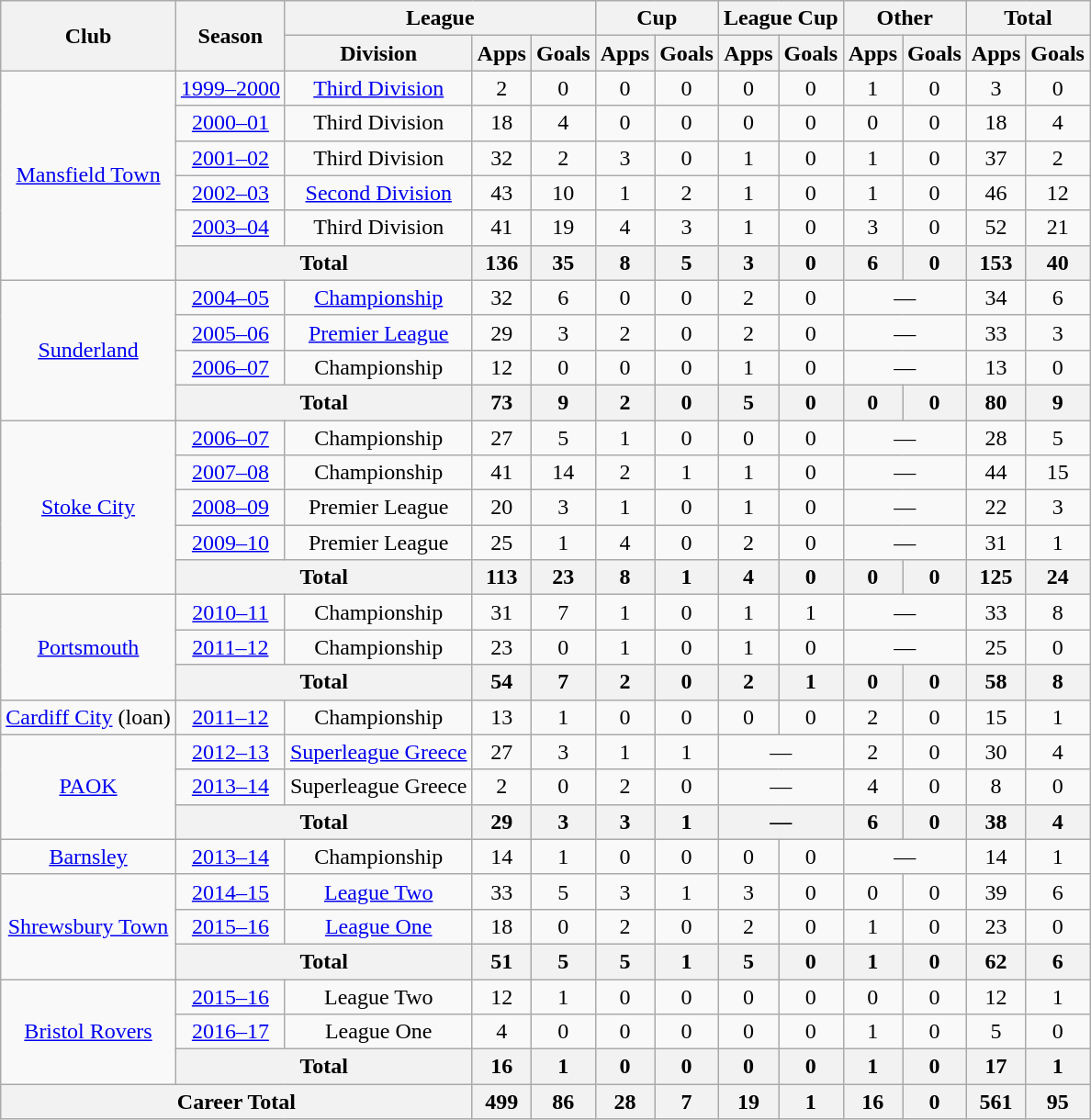<table class="wikitable" style="text-align: center;">
<tr>
<th rowspan="2">Club</th>
<th rowspan="2">Season</th>
<th colspan="3">League</th>
<th colspan="2">Cup</th>
<th colspan="2">League Cup</th>
<th colspan="2">Other</th>
<th colspan="2">Total</th>
</tr>
<tr>
<th>Division</th>
<th>Apps</th>
<th>Goals</th>
<th>Apps</th>
<th>Goals</th>
<th>Apps</th>
<th>Goals</th>
<th>Apps</th>
<th>Goals</th>
<th>Apps</th>
<th>Goals</th>
</tr>
<tr>
<td rowspan="6"><a href='#'>Mansfield Town</a></td>
<td><a href='#'>1999–2000</a></td>
<td><a href='#'>Third Division</a></td>
<td>2</td>
<td>0</td>
<td>0</td>
<td>0</td>
<td>0</td>
<td>0</td>
<td>1</td>
<td>0</td>
<td>3</td>
<td>0</td>
</tr>
<tr>
<td><a href='#'>2000–01</a></td>
<td>Third Division</td>
<td>18</td>
<td>4</td>
<td>0</td>
<td>0</td>
<td>0</td>
<td>0</td>
<td>0</td>
<td>0</td>
<td>18</td>
<td>4</td>
</tr>
<tr>
<td><a href='#'>2001–02</a></td>
<td>Third Division</td>
<td>32</td>
<td>2</td>
<td>3</td>
<td>0</td>
<td>1</td>
<td>0</td>
<td>1</td>
<td>0</td>
<td>37</td>
<td>2</td>
</tr>
<tr>
<td><a href='#'>2002–03</a></td>
<td><a href='#'>Second Division</a></td>
<td>43</td>
<td>10</td>
<td>1</td>
<td>2</td>
<td>1</td>
<td>0</td>
<td>1</td>
<td>0</td>
<td>46</td>
<td>12</td>
</tr>
<tr>
<td><a href='#'>2003–04</a></td>
<td>Third Division</td>
<td>41</td>
<td>19</td>
<td>4</td>
<td>3</td>
<td>1</td>
<td>0</td>
<td>3</td>
<td>0</td>
<td>52</td>
<td>21</td>
</tr>
<tr>
<th colspan="2">Total</th>
<th>136</th>
<th>35</th>
<th>8</th>
<th>5</th>
<th>3</th>
<th>0</th>
<th>6</th>
<th>0</th>
<th>153</th>
<th>40</th>
</tr>
<tr>
<td rowspan="4"><a href='#'>Sunderland</a></td>
<td><a href='#'>2004–05</a></td>
<td><a href='#'>Championship</a></td>
<td>32</td>
<td>6</td>
<td>0</td>
<td>0</td>
<td>2</td>
<td>0</td>
<td colspan="2">—</td>
<td>34</td>
<td>6</td>
</tr>
<tr>
<td><a href='#'>2005–06</a></td>
<td><a href='#'>Premier League</a></td>
<td>29</td>
<td>3</td>
<td>2</td>
<td>0</td>
<td>2</td>
<td>0</td>
<td colspan="2">—</td>
<td>33</td>
<td>3</td>
</tr>
<tr>
<td><a href='#'>2006–07</a></td>
<td>Championship</td>
<td>12</td>
<td>0</td>
<td>0</td>
<td>0</td>
<td>1</td>
<td>0</td>
<td colspan="2">—</td>
<td>13</td>
<td>0</td>
</tr>
<tr>
<th colspan="2">Total</th>
<th>73</th>
<th>9</th>
<th>2</th>
<th>0</th>
<th>5</th>
<th>0</th>
<th>0</th>
<th>0</th>
<th>80</th>
<th>9</th>
</tr>
<tr>
<td rowspan="5"><a href='#'>Stoke City</a></td>
<td><a href='#'>2006–07</a></td>
<td>Championship</td>
<td>27</td>
<td>5</td>
<td>1</td>
<td>0</td>
<td>0</td>
<td>0</td>
<td colspan="2">—</td>
<td>28</td>
<td>5</td>
</tr>
<tr>
<td><a href='#'>2007–08</a></td>
<td>Championship</td>
<td>41</td>
<td>14</td>
<td>2</td>
<td>1</td>
<td>1</td>
<td>0</td>
<td colspan="2">—</td>
<td>44</td>
<td>15</td>
</tr>
<tr>
<td><a href='#'>2008–09</a></td>
<td>Premier League</td>
<td>20</td>
<td>3</td>
<td>1</td>
<td>0</td>
<td>1</td>
<td>0</td>
<td colspan="2">—</td>
<td>22</td>
<td>3</td>
</tr>
<tr>
<td><a href='#'>2009–10</a></td>
<td>Premier League</td>
<td>25</td>
<td>1</td>
<td>4</td>
<td>0</td>
<td>2</td>
<td>0</td>
<td colspan="2">—</td>
<td>31</td>
<td>1</td>
</tr>
<tr>
<th colspan="2">Total</th>
<th>113</th>
<th>23</th>
<th>8</th>
<th>1</th>
<th>4</th>
<th>0</th>
<th>0</th>
<th>0</th>
<th>125</th>
<th>24</th>
</tr>
<tr>
<td rowspan="3"><a href='#'>Portsmouth</a></td>
<td><a href='#'>2010–11</a></td>
<td>Championship</td>
<td>31</td>
<td>7</td>
<td>1</td>
<td>0</td>
<td>1</td>
<td>1</td>
<td colspan="2">—</td>
<td>33</td>
<td>8</td>
</tr>
<tr>
<td><a href='#'>2011–12</a></td>
<td>Championship</td>
<td>23</td>
<td>0</td>
<td>1</td>
<td>0</td>
<td>1</td>
<td>0</td>
<td colspan="2">—</td>
<td>25</td>
<td>0</td>
</tr>
<tr>
<th colspan="2">Total</th>
<th>54</th>
<th>7</th>
<th>2</th>
<th>0</th>
<th>2</th>
<th>1</th>
<th>0</th>
<th>0</th>
<th>58</th>
<th>8</th>
</tr>
<tr>
<td><a href='#'>Cardiff City</a> (loan)</td>
<td><a href='#'>2011–12</a></td>
<td>Championship</td>
<td>13</td>
<td>1</td>
<td>0</td>
<td>0</td>
<td>0</td>
<td>0</td>
<td>2</td>
<td>0</td>
<td>15</td>
<td>1</td>
</tr>
<tr>
<td rowspan="3"><a href='#'>PAOK</a></td>
<td><a href='#'>2012–13</a></td>
<td><a href='#'>Superleague Greece</a></td>
<td>27</td>
<td>3</td>
<td>1</td>
<td>1</td>
<td colspan="2">—</td>
<td>2</td>
<td>0</td>
<td>30</td>
<td>4</td>
</tr>
<tr>
<td><a href='#'>2013–14</a></td>
<td>Superleague Greece</td>
<td>2</td>
<td>0</td>
<td>2</td>
<td>0</td>
<td colspan="2">—</td>
<td>4</td>
<td>0</td>
<td>8</td>
<td>0</td>
</tr>
<tr>
<th colspan="2">Total</th>
<th>29</th>
<th>3</th>
<th>3</th>
<th>1</th>
<th colspan="2">—</th>
<th>6</th>
<th>0</th>
<th>38</th>
<th>4</th>
</tr>
<tr>
<td><a href='#'>Barnsley</a></td>
<td><a href='#'>2013–14</a></td>
<td>Championship</td>
<td>14</td>
<td>1</td>
<td>0</td>
<td>0</td>
<td>0</td>
<td>0</td>
<td colspan="2">—</td>
<td>14</td>
<td>1</td>
</tr>
<tr>
<td rowspan="3"><a href='#'>Shrewsbury Town</a></td>
<td><a href='#'>2014–15</a></td>
<td><a href='#'>League Two</a></td>
<td>33</td>
<td>5</td>
<td>3</td>
<td>1</td>
<td>3</td>
<td>0</td>
<td>0</td>
<td>0</td>
<td>39</td>
<td>6</td>
</tr>
<tr>
<td><a href='#'>2015–16</a></td>
<td><a href='#'>League One</a></td>
<td>18</td>
<td>0</td>
<td>2</td>
<td>0</td>
<td>2</td>
<td>0</td>
<td>1</td>
<td>0</td>
<td>23</td>
<td>0</td>
</tr>
<tr>
<th colspan="2">Total</th>
<th>51</th>
<th>5</th>
<th>5</th>
<th>1</th>
<th>5</th>
<th>0</th>
<th>1</th>
<th>0</th>
<th>62</th>
<th>6</th>
</tr>
<tr>
<td rowspan=3><a href='#'>Bristol Rovers</a></td>
<td><a href='#'>2015–16</a></td>
<td>League Two</td>
<td>12</td>
<td>1</td>
<td>0</td>
<td>0</td>
<td>0</td>
<td>0</td>
<td>0</td>
<td>0</td>
<td>12</td>
<td>1</td>
</tr>
<tr>
<td><a href='#'>2016–17</a></td>
<td>League One</td>
<td>4</td>
<td>0</td>
<td>0</td>
<td>0</td>
<td>0</td>
<td>0</td>
<td>1</td>
<td>0</td>
<td>5</td>
<td>0</td>
</tr>
<tr>
<th colspan="2">Total</th>
<th>16</th>
<th>1</th>
<th>0</th>
<th>0</th>
<th>0</th>
<th>0</th>
<th>1</th>
<th>0</th>
<th>17</th>
<th>1</th>
</tr>
<tr>
<th colspan="3">Career Total</th>
<th>499</th>
<th>86</th>
<th>28</th>
<th>7</th>
<th>19</th>
<th>1</th>
<th>16</th>
<th>0</th>
<th>561</th>
<th>95</th>
</tr>
</table>
